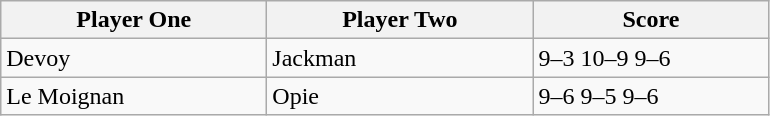<table class="wikitable">
<tr>
<th width=170>Player One</th>
<th width=170>Player Two</th>
<th width=150>Score</th>
</tr>
<tr>
<td> Devoy</td>
<td> Jackman</td>
<td>9–3 10–9 9–6</td>
</tr>
<tr>
<td> Le Moignan</td>
<td> Opie</td>
<td>9–6 9–5 9–6</td>
</tr>
</table>
